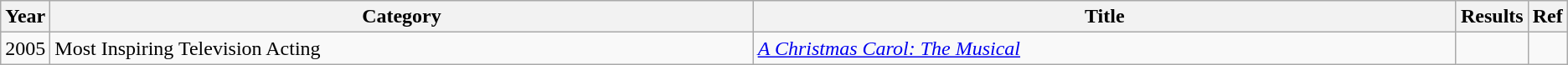<table class="wikitable">
<tr>
<th scope="col" style="width:1em;">Year</th>
<th scope="col" style="width:35em;">Category</th>
<th scope="col" style="width:35em;">Title</th>
<th scope="col" style="width:1em;">Results</th>
<th scope="col" style="width:1em;">Ref</th>
</tr>
<tr>
<td>2005</td>
<td>Most Inspiring Television Acting</td>
<td><em><a href='#'>A Christmas Carol: The Musical</a></em></td>
<td></td>
<td></td>
</tr>
</table>
